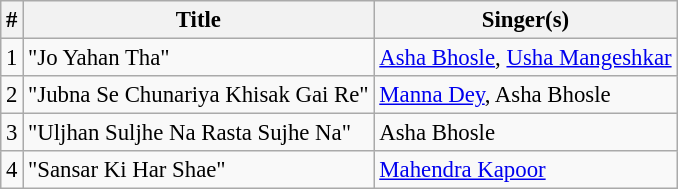<table class="wikitable" style="font-size:95%;">
<tr>
<th>#</th>
<th>Title</th>
<th>Singer(s)</th>
</tr>
<tr>
<td>1</td>
<td>"Jo Yahan Tha"</td>
<td><a href='#'>Asha Bhosle</a>, <a href='#'>Usha Mangeshkar</a></td>
</tr>
<tr>
<td>2</td>
<td>"Jubna Se Chunariya Khisak Gai Re"</td>
<td><a href='#'>Manna Dey</a>, Asha Bhosle</td>
</tr>
<tr>
<td>3</td>
<td>"Uljhan Suljhe Na Rasta Sujhe Na"</td>
<td>Asha Bhosle</td>
</tr>
<tr>
<td>4</td>
<td>"Sansar Ki Har Shae"</td>
<td><a href='#'>Mahendra Kapoor</a></td>
</tr>
</table>
